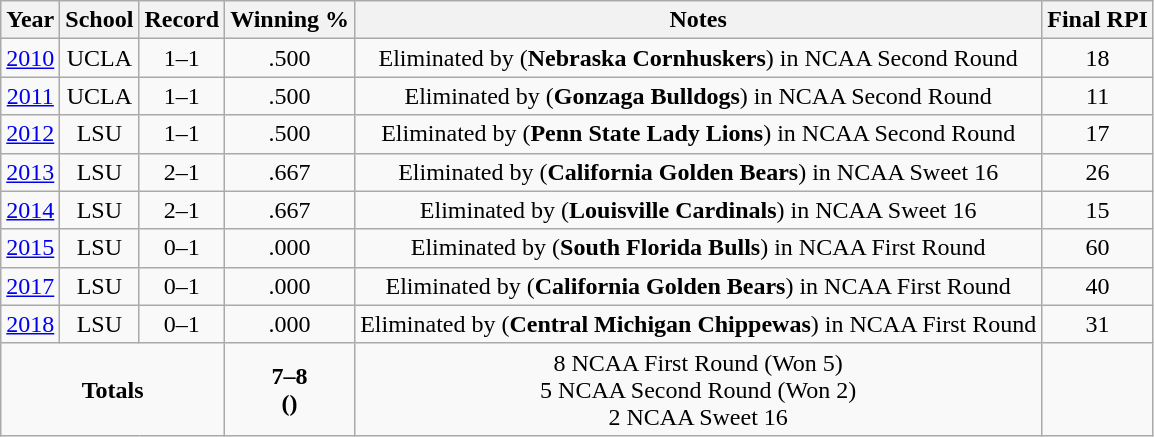<table class="wikitable">
<tr>
<th>Year</th>
<th>School</th>
<th>Record</th>
<th>Winning %</th>
<th>Notes</th>
<th>Final RPI</th>
</tr>
<tr align="center">
<td><a href='#'>2010</a></td>
<td>UCLA</td>
<td>1–1</td>
<td>.500</td>
<td>Eliminated by (<strong>Nebraska Cornhuskers</strong>) in NCAA Second Round</td>
<td>18</td>
</tr>
<tr align="center">
<td><a href='#'>2011</a></td>
<td>UCLA</td>
<td>1–1</td>
<td>.500</td>
<td>Eliminated by (<strong>Gonzaga Bulldogs</strong>) in NCAA Second Round</td>
<td>11</td>
</tr>
<tr align="center">
<td><a href='#'>2012</a></td>
<td>LSU</td>
<td>1–1</td>
<td>.500</td>
<td>Eliminated by (<strong>Penn State Lady Lions</strong>) in NCAA Second Round</td>
<td>17</td>
</tr>
<tr align="center">
<td><a href='#'>2013</a></td>
<td>LSU</td>
<td>2–1</td>
<td>.667</td>
<td>Eliminated by (<strong>California Golden Bears</strong>) in NCAA Sweet 16</td>
<td>26</td>
</tr>
<tr align="center">
<td><a href='#'>2014</a></td>
<td>LSU</td>
<td>2–1</td>
<td>.667</td>
<td>Eliminated by (<strong>Louisville Cardinals</strong>) in NCAA Sweet 16</td>
<td>15</td>
</tr>
<tr align="center">
<td><a href='#'>2015</a></td>
<td>LSU</td>
<td>0–1</td>
<td>.000</td>
<td>Eliminated by (<strong>South Florida Bulls</strong>) in NCAA First Round</td>
<td>60</td>
</tr>
<tr align="center">
<td><a href='#'>2017</a></td>
<td>LSU</td>
<td>0–1</td>
<td>.000</td>
<td>Eliminated by (<strong>California Golden Bears</strong>) in NCAA First Round</td>
<td>40</td>
</tr>
<tr align="center">
<td><a href='#'>2018</a></td>
<td>LSU</td>
<td>0–1</td>
<td>.000</td>
<td>Eliminated by (<strong>Central Michigan Chippewas</strong>) in NCAA First Round</td>
<td>31</td>
</tr>
<tr align="center">
<td colspan="3"><strong>Totals</strong></td>
<td><strong>7–8</strong><br><strong>()<strong><em></td>
<td></strong>8 NCAA First Round  (Won 5)<br>5 NCAA Second Round (Won 2)<br>2 NCAA Sweet 16<strong></td>
<td></td>
</tr>
</table>
